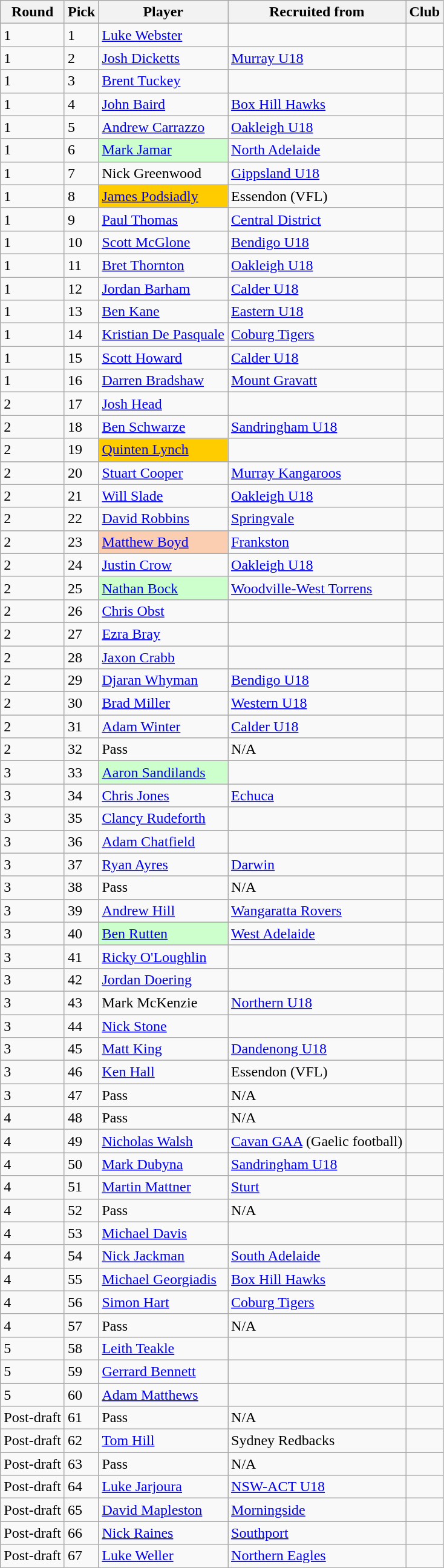<table class="wikitable sortable">
<tr>
<th>Round</th>
<th>Pick</th>
<th>Player</th>
<th>Recruited from</th>
<th>Club</th>
</tr>
<tr>
<td>1</td>
<td>1</td>
<td><a href='#'>Luke Webster</a></td>
<td></td>
<td></td>
</tr>
<tr>
<td>1</td>
<td>2</td>
<td><a href='#'>Josh Dicketts</a></td>
<td><a href='#'>Murray U18</a></td>
<td></td>
</tr>
<tr>
<td>1</td>
<td>3</td>
<td><a href='#'>Brent Tuckey</a></td>
<td></td>
<td></td>
</tr>
<tr>
<td>1</td>
<td>4</td>
<td><a href='#'>John Baird</a></td>
<td><a href='#'>Box Hill Hawks</a></td>
<td></td>
</tr>
<tr>
<td>1</td>
<td>5</td>
<td><a href='#'>Andrew Carrazzo</a></td>
<td><a href='#'>Oakleigh U18</a></td>
<td></td>
</tr>
<tr>
<td>1</td>
<td>6</td>
<td bgcolor="#CCFFCC"><a href='#'>Mark Jamar</a></td>
<td><a href='#'>North Adelaide</a></td>
<td></td>
</tr>
<tr>
<td>1</td>
<td>7</td>
<td>Nick Greenwood</td>
<td><a href='#'>Gippsland U18</a></td>
<td></td>
</tr>
<tr>
<td>1</td>
<td>8</td>
<td bgcolor="#FFCC00"><a href='#'>James Podsiadly</a></td>
<td>Essendon (VFL)</td>
<td></td>
</tr>
<tr>
<td>1</td>
<td>9</td>
<td><a href='#'>Paul Thomas</a></td>
<td><a href='#'>Central District</a></td>
<td></td>
</tr>
<tr>
<td>1</td>
<td>10</td>
<td><a href='#'>Scott McGlone</a></td>
<td><a href='#'>Bendigo U18</a></td>
<td></td>
</tr>
<tr>
<td>1</td>
<td>11</td>
<td><a href='#'>Bret Thornton</a></td>
<td><a href='#'>Oakleigh U18</a></td>
<td></td>
</tr>
<tr>
<td>1</td>
<td>12</td>
<td><a href='#'>Jordan Barham</a></td>
<td><a href='#'>Calder U18</a></td>
<td></td>
</tr>
<tr>
<td>1</td>
<td>13</td>
<td><a href='#'>Ben Kane</a></td>
<td><a href='#'>Eastern U18</a></td>
<td></td>
</tr>
<tr>
<td>1</td>
<td>14</td>
<td><a href='#'>Kristian De Pasquale</a></td>
<td><a href='#'>Coburg Tigers</a></td>
<td></td>
</tr>
<tr>
<td>1</td>
<td>15</td>
<td><a href='#'>Scott Howard</a></td>
<td><a href='#'>Calder U18</a></td>
<td></td>
</tr>
<tr>
<td>1</td>
<td>16</td>
<td><a href='#'>Darren Bradshaw</a></td>
<td><a href='#'>Mount Gravatt</a></td>
<td></td>
</tr>
<tr>
<td>2</td>
<td>17</td>
<td><a href='#'>Josh Head</a></td>
<td></td>
<td></td>
</tr>
<tr>
<td>2</td>
<td>18</td>
<td><a href='#'>Ben Schwarze</a></td>
<td><a href='#'>Sandringham U18</a></td>
<td></td>
</tr>
<tr>
<td>2</td>
<td>19</td>
<td bgcolor="#FFCC00"><a href='#'>Quinten Lynch</a></td>
<td></td>
<td></td>
</tr>
<tr>
<td>2</td>
<td>20</td>
<td><a href='#'>Stuart Cooper</a></td>
<td><a href='#'>Murray Kangaroos</a></td>
<td></td>
</tr>
<tr>
<td>2</td>
<td>21</td>
<td><a href='#'>Will Slade</a></td>
<td><a href='#'>Oakleigh U18</a></td>
<td></td>
</tr>
<tr>
<td>2</td>
<td>22</td>
<td><a href='#'>David Robbins</a></td>
<td><a href='#'>Springvale</a></td>
<td></td>
</tr>
<tr>
<td>2</td>
<td>23</td>
<td bgcolor="#FBCEB1"><a href='#'>Matthew Boyd</a></td>
<td><a href='#'>Frankston</a></td>
<td></td>
</tr>
<tr>
<td>2</td>
<td>24</td>
<td><a href='#'>Justin Crow</a></td>
<td><a href='#'>Oakleigh U18</a></td>
<td></td>
</tr>
<tr>
<td>2</td>
<td>25</td>
<td bgcolor="#CCFFCC"><a href='#'>Nathan Bock</a></td>
<td><a href='#'>Woodville-West Torrens</a></td>
<td></td>
</tr>
<tr>
<td>2</td>
<td>26</td>
<td><a href='#'>Chris Obst</a></td>
<td></td>
<td></td>
</tr>
<tr>
<td>2</td>
<td>27</td>
<td><a href='#'>Ezra Bray</a></td>
<td></td>
<td></td>
</tr>
<tr>
<td>2</td>
<td>28</td>
<td><a href='#'>Jaxon Crabb</a></td>
<td></td>
<td></td>
</tr>
<tr>
<td>2</td>
<td>29</td>
<td><a href='#'>Djaran Whyman</a></td>
<td><a href='#'>Bendigo U18</a></td>
<td></td>
</tr>
<tr>
<td>2</td>
<td>30</td>
<td><a href='#'>Brad Miller</a></td>
<td><a href='#'>Western U18</a></td>
<td></td>
</tr>
<tr>
<td>2</td>
<td>31</td>
<td><a href='#'>Adam Winter</a></td>
<td><a href='#'>Calder U18</a></td>
<td></td>
</tr>
<tr>
<td>2</td>
<td>32</td>
<td>Pass</td>
<td>N/A</td>
<td></td>
</tr>
<tr>
<td>3</td>
<td>33</td>
<td bgcolor="#CCFFCC"><a href='#'>Aaron Sandilands</a></td>
<td></td>
<td></td>
</tr>
<tr>
<td>3</td>
<td>34</td>
<td><a href='#'>Chris Jones</a></td>
<td><a href='#'>Echuca</a></td>
<td></td>
</tr>
<tr>
<td>3</td>
<td>35</td>
<td><a href='#'>Clancy Rudeforth</a></td>
<td></td>
<td></td>
</tr>
<tr>
<td>3</td>
<td>36</td>
<td><a href='#'>Adam Chatfield</a></td>
<td></td>
<td></td>
</tr>
<tr>
<td>3</td>
<td>37</td>
<td><a href='#'>Ryan Ayres</a></td>
<td><a href='#'>Darwin</a></td>
<td></td>
</tr>
<tr>
<td>3</td>
<td>38</td>
<td>Pass</td>
<td>N/A</td>
<td></td>
</tr>
<tr>
<td>3</td>
<td>39</td>
<td><a href='#'>Andrew Hill</a></td>
<td><a href='#'>Wangaratta Rovers</a></td>
<td></td>
</tr>
<tr>
<td>3</td>
<td>40</td>
<td bgcolor="#CCFFCC"><a href='#'>Ben Rutten</a></td>
<td><a href='#'>West Adelaide</a></td>
<td></td>
</tr>
<tr>
<td>3</td>
<td>41</td>
<td><a href='#'>Ricky O'Loughlin</a></td>
<td></td>
<td></td>
</tr>
<tr>
<td>3</td>
<td>42</td>
<td><a href='#'>Jordan Doering</a></td>
<td></td>
<td></td>
</tr>
<tr>
<td>3</td>
<td>43</td>
<td>Mark McKenzie</td>
<td><a href='#'>Northern U18</a></td>
<td></td>
</tr>
<tr>
<td>3</td>
<td>44</td>
<td><a href='#'>Nick Stone</a></td>
<td></td>
<td></td>
</tr>
<tr>
<td>3</td>
<td>45</td>
<td><a href='#'>Matt King</a></td>
<td><a href='#'>Dandenong U18</a></td>
<td></td>
</tr>
<tr>
<td>3</td>
<td>46</td>
<td><a href='#'>Ken Hall</a></td>
<td>Essendon (VFL)</td>
<td></td>
</tr>
<tr>
<td>3</td>
<td>47</td>
<td>Pass</td>
<td>N/A</td>
<td></td>
</tr>
<tr>
<td>4</td>
<td>48</td>
<td>Pass</td>
<td>N/A</td>
<td></td>
</tr>
<tr>
<td>4</td>
<td>49</td>
<td><a href='#'>Nicholas Walsh</a></td>
<td><a href='#'>Cavan GAA</a> (Gaelic football)</td>
<td></td>
</tr>
<tr>
<td>4</td>
<td>50</td>
<td><a href='#'>Mark Dubyna</a></td>
<td><a href='#'>Sandringham U18</a></td>
<td></td>
</tr>
<tr>
<td>4</td>
<td>51</td>
<td><a href='#'>Martin Mattner</a></td>
<td><a href='#'>Sturt</a></td>
<td></td>
</tr>
<tr>
<td>4</td>
<td>52</td>
<td>Pass</td>
<td>N/A</td>
<td></td>
</tr>
<tr>
<td>4</td>
<td>53</td>
<td><a href='#'>Michael Davis</a></td>
<td></td>
<td></td>
</tr>
<tr>
<td>4</td>
<td>54</td>
<td><a href='#'>Nick Jackman</a></td>
<td><a href='#'>South Adelaide</a></td>
<td></td>
</tr>
<tr>
<td>4</td>
<td>55</td>
<td><a href='#'>Michael Georgiadis</a></td>
<td><a href='#'>Box Hill Hawks</a></td>
<td></td>
</tr>
<tr>
<td>4</td>
<td>56</td>
<td><a href='#'>Simon Hart</a></td>
<td><a href='#'>Coburg Tigers</a></td>
<td></td>
</tr>
<tr>
<td>4</td>
<td>57</td>
<td>Pass</td>
<td>N/A</td>
<td></td>
</tr>
<tr>
<td>5</td>
<td>58</td>
<td><a href='#'>Leith Teakle</a></td>
<td></td>
<td></td>
</tr>
<tr>
<td>5</td>
<td>59</td>
<td><a href='#'>Gerrard Bennett</a></td>
<td></td>
<td></td>
</tr>
<tr>
<td>5</td>
<td>60</td>
<td><a href='#'>Adam Matthews</a></td>
<td></td>
<td></td>
</tr>
<tr>
<td>Post-draft</td>
<td>61</td>
<td>Pass</td>
<td>N/A</td>
<td></td>
</tr>
<tr>
<td>Post-draft</td>
<td>62</td>
<td><a href='#'>Tom Hill</a></td>
<td>Sydney Redbacks</td>
<td></td>
</tr>
<tr>
<td>Post-draft</td>
<td>63</td>
<td>Pass</td>
<td>N/A</td>
<td></td>
</tr>
<tr>
<td>Post-draft</td>
<td>64</td>
<td><a href='#'>Luke Jarjoura</a></td>
<td><a href='#'>NSW-ACT U18</a></td>
<td></td>
</tr>
<tr>
<td>Post-draft</td>
<td>65</td>
<td><a href='#'>David Mapleston</a></td>
<td><a href='#'>Morningside</a></td>
<td></td>
</tr>
<tr>
<td>Post-draft</td>
<td>66</td>
<td><a href='#'>Nick Raines</a></td>
<td><a href='#'>Southport</a></td>
<td></td>
</tr>
<tr>
<td>Post-draft</td>
<td>67</td>
<td><a href='#'>Luke Weller</a></td>
<td><a href='#'>Northern Eagles</a></td>
<td></td>
</tr>
</table>
